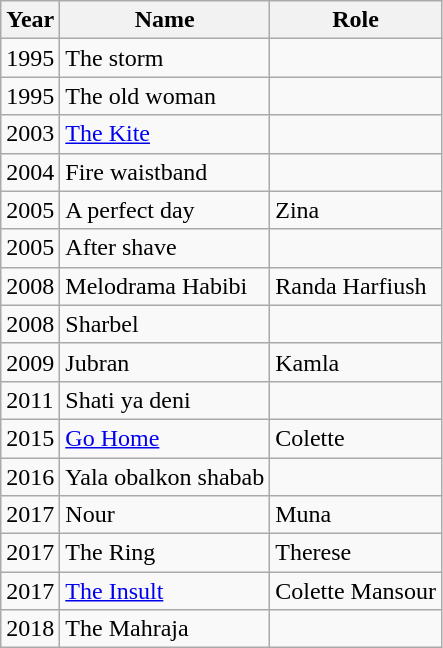<table class="wikitable">
<tr>
<th>Year</th>
<th>Name</th>
<th>Role</th>
</tr>
<tr>
<td>1995</td>
<td>The storm</td>
<td></td>
</tr>
<tr>
<td>1995</td>
<td>The old woman</td>
<td></td>
</tr>
<tr>
<td>2003</td>
<td><a href='#'>The Kite</a></td>
<td></td>
</tr>
<tr>
<td>2004</td>
<td>Fire waistband</td>
<td></td>
</tr>
<tr>
<td>2005</td>
<td>A perfect day</td>
<td>Zina</td>
</tr>
<tr>
<td>2005</td>
<td>After shave</td>
<td></td>
</tr>
<tr>
<td>2008</td>
<td>Melodrama Habibi</td>
<td>Randa Harfiush</td>
</tr>
<tr>
<td>2008</td>
<td>Sharbel</td>
<td></td>
</tr>
<tr>
<td>2009</td>
<td>Jubran</td>
<td>Kamla</td>
</tr>
<tr>
<td>2011</td>
<td>Shati ya deni</td>
<td></td>
</tr>
<tr>
<td>2015</td>
<td><a href='#'>Go Home</a></td>
<td>Colette</td>
</tr>
<tr>
<td>2016</td>
<td>Yala obalkon shabab</td>
<td></td>
</tr>
<tr>
<td>2017</td>
<td>Nour</td>
<td>Muna</td>
</tr>
<tr>
<td>2017</td>
<td>The Ring</td>
<td>Therese</td>
</tr>
<tr>
<td>2017</td>
<td><a href='#'>The Insult</a></td>
<td>Colette Mansour</td>
</tr>
<tr>
<td>2018</td>
<td>The Mahraja</td>
<td></td>
</tr>
</table>
